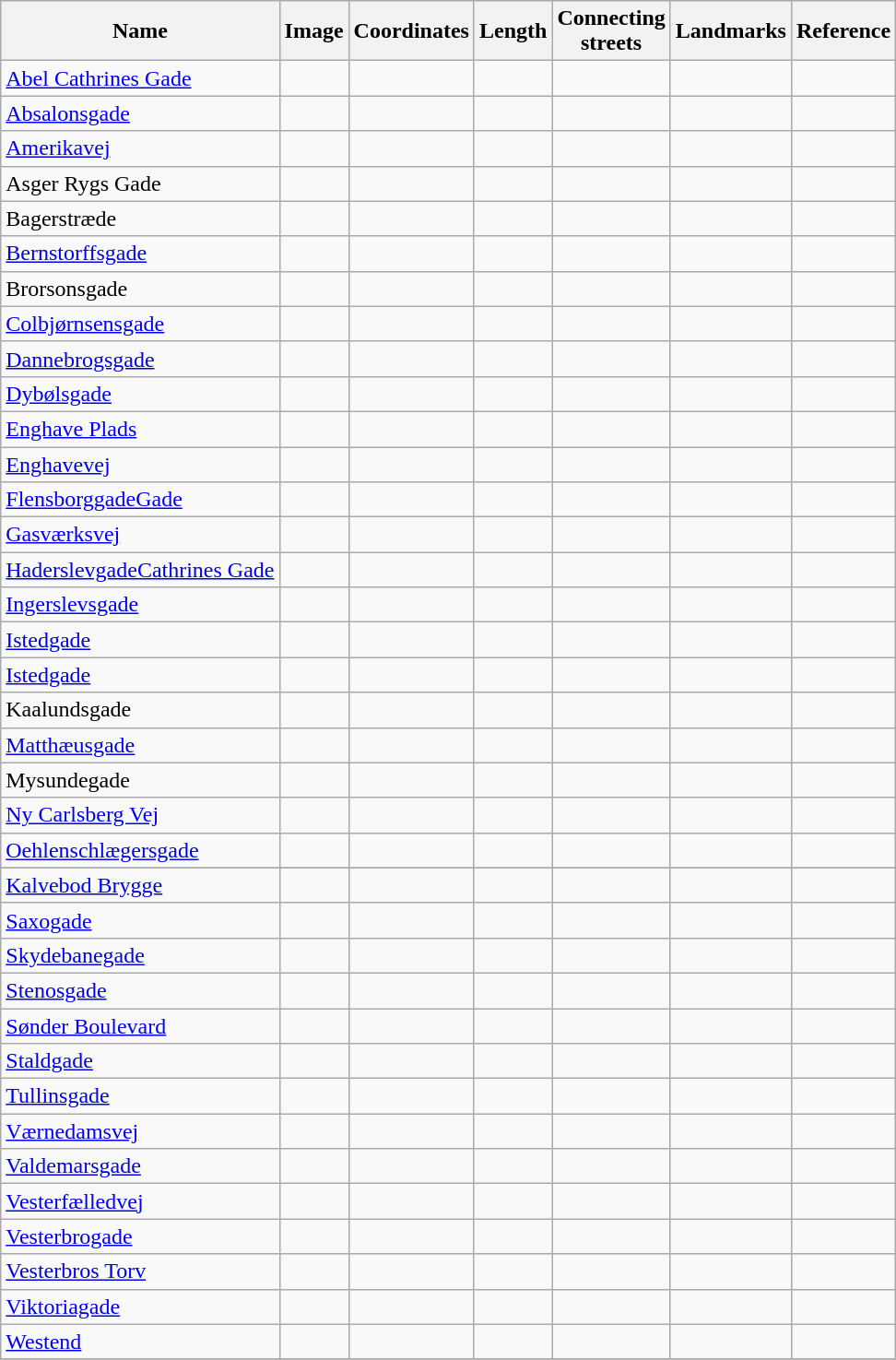<table class="wikitable sortable">
<tr>
<th>Name</th>
<th>Image</th>
<th>Coordinates</th>
<th>Length</th>
<th>Connecting <br>streets</th>
<th>Landmarks</th>
<th>Reference</th>
</tr>
<tr>
<td><a href='#'>Abel Cathrines Gade</a></td>
<td></td>
<td></td>
<td></td>
<td></td>
<td></td>
<td></td>
</tr>
<tr>
<td><a href='#'>Absalonsgade</a></td>
<td></td>
<td></td>
<td></td>
<td></td>
<td></td>
<td></td>
</tr>
<tr>
<td><a href='#'>Amerikavej</a></td>
<td></td>
<td></td>
<td></td>
<td></td>
<td></td>
<td></td>
</tr>
<tr>
<td>Asger Rygs Gade</td>
<td></td>
<td></td>
<td></td>
<td></td>
<td></td>
<td></td>
</tr>
<tr>
<td>Bagerstræde</td>
<td></td>
<td></td>
<td></td>
<td></td>
<td></td>
<td></td>
</tr>
<tr>
<td><a href='#'>Bernstorffsgade</a></td>
<td></td>
<td></td>
<td></td>
<td></td>
<td></td>
<td></td>
</tr>
<tr>
<td>Brorsonsgade</td>
<td></td>
<td></td>
<td></td>
<td></td>
<td></td>
<td></td>
</tr>
<tr>
<td><a href='#'>Colbjørnsensgade</a></td>
<td></td>
<td></td>
<td></td>
<td></td>
<td></td>
<td></td>
</tr>
<tr>
<td><a href='#'>Dannebrogsgade</a></td>
<td></td>
<td></td>
<td></td>
<td></td>
<td></td>
<td></td>
</tr>
<tr>
<td><a href='#'>Dybølsgade</a></td>
<td></td>
<td></td>
<td></td>
<td></td>
<td></td>
<td></td>
</tr>
<tr>
<td><a href='#'>Enghave Plads</a></td>
<td></td>
<td></td>
<td></td>
<td></td>
<td></td>
<td></td>
</tr>
<tr>
<td><a href='#'>Enghavevej</a></td>
<td></td>
<td></td>
<td></td>
<td></td>
<td></td>
<td></td>
</tr>
<tr>
<td><a href='#'>FlensborggadeGade</a></td>
<td></td>
<td></td>
<td></td>
<td></td>
<td></td>
<td></td>
</tr>
<tr>
<td><a href='#'>Gasværksvej</a></td>
<td></td>
<td></td>
<td></td>
<td></td>
<td></td>
<td></td>
</tr>
<tr>
<td><a href='#'>HaderslevgadeCathrines Gade</a></td>
<td></td>
<td></td>
<td></td>
<td></td>
<td></td>
<td></td>
</tr>
<tr>
<td><a href='#'>Ingerslevsgade</a></td>
<td></td>
<td></td>
<td></td>
<td></td>
<td></td>
<td></td>
</tr>
<tr>
<td><a href='#'>Istedgade</a></td>
<td></td>
<td></td>
<td></td>
<td></td>
<td></td>
<td></td>
</tr>
<tr>
<td><a href='#'>Istedgade</a></td>
<td></td>
<td></td>
<td></td>
<td></td>
<td></td>
<td></td>
</tr>
<tr>
<td>Kaalundsgade</td>
<td></td>
<td></td>
<td></td>
<td></td>
<td></td>
<td></td>
</tr>
<tr>
<td><a href='#'>Matthæusgade</a></td>
<td></td>
<td></td>
<td></td>
<td></td>
<td></td>
<td></td>
</tr>
<tr>
<td>Mysundegade</td>
<td></td>
<td></td>
<td></td>
<td></td>
<td></td>
<td></td>
</tr>
<tr>
<td><a href='#'>Ny Carlsberg Vej</a></td>
<td></td>
<td></td>
<td></td>
<td></td>
<td></td>
<td></td>
</tr>
<tr>
<td><a href='#'>Oehlenschlægersgade</a></td>
<td></td>
<td></td>
<td></td>
<td></td>
<td></td>
<td></td>
</tr>
<tr>
</tr>
<tr>
<td><a href='#'>Kalvebod Brygge</a></td>
<td></td>
<td></td>
<td></td>
<td></td>
<td></td>
<td></td>
</tr>
<tr>
<td><a href='#'>Saxogade</a></td>
<td></td>
<td></td>
<td></td>
<td></td>
<td></td>
<td></td>
</tr>
<tr>
<td><a href='#'>Skydebanegade</a></td>
<td></td>
<td></td>
<td></td>
<td></td>
<td></td>
<td></td>
</tr>
<tr>
<td><a href='#'>Stenosgade</a></td>
<td></td>
<td></td>
<td></td>
<td></td>
<td></td>
<td></td>
</tr>
<tr>
<td><a href='#'>Sønder Boulevard</a></td>
<td></td>
<td></td>
<td></td>
<td></td>
<td></td>
<td></td>
</tr>
<tr>
<td><a href='#'>Staldgade</a></td>
<td></td>
<td></td>
<td></td>
<td></td>
<td></td>
<td></td>
</tr>
<tr>
<td><a href='#'>Tullinsgade</a></td>
<td></td>
<td></td>
<td></td>
<td></td>
<td></td>
<td></td>
</tr>
<tr>
<td><a href='#'>Værnedamsvej</a></td>
<td></td>
<td></td>
<td></td>
<td></td>
<td></td>
<td></td>
</tr>
<tr>
<td><a href='#'>Valdemarsgade</a></td>
<td></td>
<td></td>
<td></td>
<td></td>
<td></td>
<td></td>
</tr>
<tr>
<td><a href='#'>Vesterfælledvej</a></td>
<td></td>
<td></td>
<td></td>
<td></td>
<td></td>
<td></td>
</tr>
<tr>
<td><a href='#'>Vesterbrogade</a></td>
<td></td>
<td></td>
<td></td>
<td></td>
<td></td>
<td></td>
</tr>
<tr>
<td><a href='#'>Vesterbros Torv</a></td>
<td></td>
<td></td>
<td></td>
<td></td>
<td></td>
<td></td>
</tr>
<tr>
<td><a href='#'>Viktoriagade</a></td>
<td></td>
<td></td>
<td></td>
<td></td>
<td></td>
<td></td>
</tr>
<tr>
<td><a href='#'>Westend</a></td>
<td></td>
<td></td>
<td></td>
<td></td>
<td></td>
<td></td>
</tr>
<tr>
</tr>
</table>
